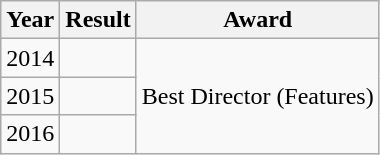<table class="wikitable">
<tr>
<th>Year</th>
<th>Result</th>
<th>Award</th>
</tr>
<tr>
<td>2014</td>
<td></td>
<td rowspan="3">Best Director (Features)</td>
</tr>
<tr>
<td>2015</td>
<td></td>
</tr>
<tr>
<td>2016</td>
<td></td>
</tr>
</table>
